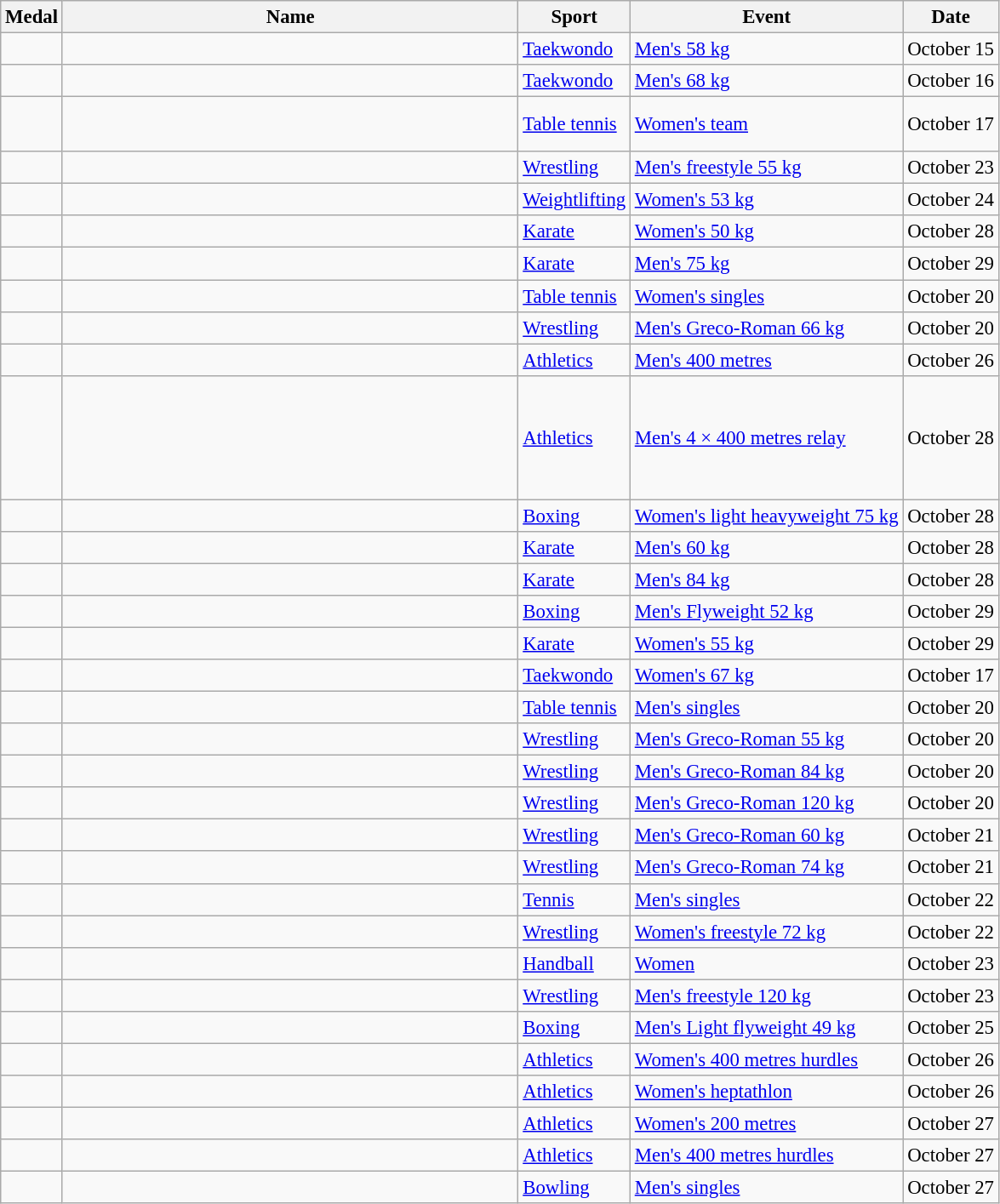<table class="wikitable sortable" border="1" style="font-size:95%">
<tr>
<th>Medal</th>
<th width=350px>Name</th>
<th>Sport</th>
<th>Event</th>
<th>Date</th>
</tr>
<tr>
<td></td>
<td></td>
<td><a href='#'>Taekwondo</a></td>
<td><a href='#'>Men's 58 kg</a></td>
<td>October 15</td>
</tr>
<tr>
<td></td>
<td></td>
<td><a href='#'>Taekwondo</a></td>
<td><a href='#'>Men's 68 kg</a></td>
<td>October 16</td>
</tr>
<tr>
<td></td>
<td><br><br></td>
<td><a href='#'>Table tennis</a></td>
<td><a href='#'>Women's team</a></td>
<td>October 17</td>
</tr>
<tr>
<td></td>
<td></td>
<td><a href='#'>Wrestling</a></td>
<td><a href='#'>Men's freestyle 55 kg</a></td>
<td>October 23</td>
</tr>
<tr>
<td></td>
<td></td>
<td><a href='#'>Weightlifting</a></td>
<td><a href='#'>Women's 53 kg</a></td>
<td>October 24</td>
</tr>
<tr>
<td></td>
<td></td>
<td><a href='#'>Karate</a></td>
<td><a href='#'>Women's 50 kg</a></td>
<td>October 28</td>
</tr>
<tr>
<td></td>
<td></td>
<td><a href='#'>Karate</a></td>
<td><a href='#'>Men's 75 kg</a></td>
<td>October 29</td>
</tr>
<tr>
<td></td>
<td></td>
<td><a href='#'>Table tennis</a></td>
<td><a href='#'>Women's singles</a></td>
<td>October 20</td>
</tr>
<tr>
<td></td>
<td></td>
<td><a href='#'>Wrestling</a></td>
<td><a href='#'>Men's Greco-Roman 66 kg</a></td>
<td>October 20</td>
</tr>
<tr>
<td></td>
<td></td>
<td><a href='#'>Athletics</a></td>
<td><a href='#'>Men's 400 metres</a></td>
<td>October 26</td>
</tr>
<tr>
<td></td>
<td><br><br><br><br><br></td>
<td><a href='#'>Athletics</a></td>
<td><a href='#'>Men's 4 × 400 metres relay</a></td>
<td>October 28</td>
</tr>
<tr>
<td></td>
<td></td>
<td><a href='#'>Boxing</a></td>
<td><a href='#'>Women's light heavyweight 75 kg</a></td>
<td>October 28</td>
</tr>
<tr>
<td></td>
<td></td>
<td><a href='#'>Karate</a></td>
<td><a href='#'>Men's 60 kg</a></td>
<td>October 28</td>
</tr>
<tr>
<td></td>
<td></td>
<td><a href='#'>Karate</a></td>
<td><a href='#'>Men's 84 kg</a></td>
<td>October 28</td>
</tr>
<tr>
<td></td>
<td></td>
<td><a href='#'>Boxing</a></td>
<td><a href='#'>Men's Flyweight 52 kg</a></td>
<td>October 29</td>
</tr>
<tr>
<td></td>
<td></td>
<td><a href='#'>Karate</a></td>
<td><a href='#'>Women's 55 kg</a></td>
<td>October 29</td>
</tr>
<tr>
<td></td>
<td></td>
<td><a href='#'>Taekwondo</a></td>
<td><a href='#'>Women's 67 kg</a></td>
<td>October 17</td>
</tr>
<tr>
<td></td>
<td></td>
<td><a href='#'>Table tennis</a></td>
<td><a href='#'>Men's singles</a></td>
<td>October 20</td>
</tr>
<tr>
<td></td>
<td></td>
<td><a href='#'>Wrestling</a></td>
<td><a href='#'>Men's Greco-Roman 55 kg</a></td>
<td>October 20</td>
</tr>
<tr>
<td></td>
<td></td>
<td><a href='#'>Wrestling</a></td>
<td><a href='#'>Men's Greco-Roman 84 kg</a></td>
<td>October 20</td>
</tr>
<tr>
<td></td>
<td></td>
<td><a href='#'>Wrestling</a></td>
<td><a href='#'>Men's Greco-Roman 120 kg</a></td>
<td>October 20</td>
</tr>
<tr>
<td></td>
<td></td>
<td><a href='#'>Wrestling</a></td>
<td><a href='#'>Men's Greco-Roman 60 kg</a></td>
<td>October 21</td>
</tr>
<tr>
<td></td>
<td></td>
<td><a href='#'>Wrestling</a></td>
<td><a href='#'>Men's Greco-Roman 74 kg</a></td>
<td>October 21</td>
</tr>
<tr>
<td></td>
<td></td>
<td><a href='#'>Tennis</a></td>
<td><a href='#'>Men's singles</a></td>
<td>October 22</td>
</tr>
<tr>
<td></td>
<td></td>
<td><a href='#'>Wrestling</a></td>
<td><a href='#'>Women's freestyle 72 kg</a></td>
<td>October 22</td>
</tr>
<tr>
<td></td>
<td></td>
<td><a href='#'>Handball</a></td>
<td><a href='#'>Women</a></td>
<td>October 23</td>
</tr>
<tr>
<td></td>
<td></td>
<td><a href='#'>Wrestling</a></td>
<td><a href='#'>Men's freestyle 120 kg</a></td>
<td>October 23</td>
</tr>
<tr>
<td></td>
<td></td>
<td><a href='#'>Boxing</a></td>
<td><a href='#'>Men's Light flyweight 49 kg</a></td>
<td>October 25</td>
</tr>
<tr>
<td></td>
<td></td>
<td><a href='#'>Athletics</a></td>
<td><a href='#'>Women's 400 metres hurdles</a></td>
<td>October 26</td>
</tr>
<tr>
<td></td>
<td></td>
<td><a href='#'>Athletics</a></td>
<td><a href='#'>Women's heptathlon</a></td>
<td>October 26</td>
</tr>
<tr>
<td></td>
<td></td>
<td><a href='#'>Athletics</a></td>
<td><a href='#'>Women's 200 metres</a></td>
<td>October 27</td>
</tr>
<tr>
<td></td>
<td></td>
<td><a href='#'>Athletics</a></td>
<td><a href='#'>Men's 400 metres hurdles</a></td>
<td>October 27</td>
</tr>
<tr>
<td></td>
<td></td>
<td><a href='#'>Bowling</a></td>
<td><a href='#'>Men's singles</a></td>
<td>October 27</td>
</tr>
</table>
